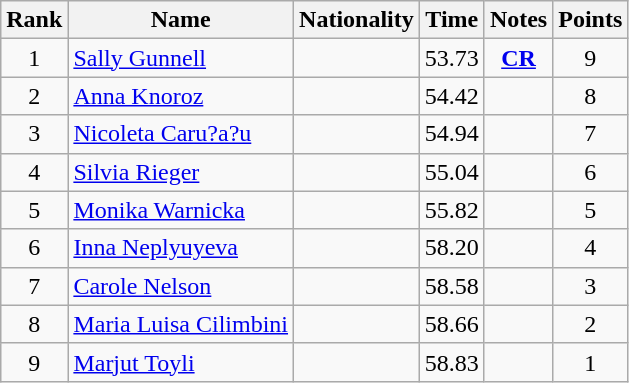<table class="wikitable sortable" style="text-align:center">
<tr>
<th>Rank</th>
<th>Name</th>
<th>Nationality</th>
<th>Time</th>
<th>Notes</th>
<th>Points</th>
</tr>
<tr>
<td>1</td>
<td align=left><a href='#'>Sally Gunnell</a></td>
<td align=left></td>
<td>53.73</td>
<td><strong><a href='#'>CR</a></strong></td>
<td>9</td>
</tr>
<tr>
<td>2</td>
<td align=left><a href='#'>Anna Knoroz</a></td>
<td align=left></td>
<td>54.42</td>
<td></td>
<td>8</td>
</tr>
<tr>
<td>3</td>
<td align=left><a href='#'>Nicoleta Caru?a?u</a></td>
<td align=left></td>
<td>54.94</td>
<td></td>
<td>7</td>
</tr>
<tr>
<td>4</td>
<td align=left><a href='#'>Silvia Rieger</a></td>
<td align=left></td>
<td>55.04</td>
<td></td>
<td>6</td>
</tr>
<tr>
<td>5</td>
<td align=left><a href='#'>Monika Warnicka</a></td>
<td align=left></td>
<td>55.82</td>
<td></td>
<td>5</td>
</tr>
<tr>
<td>6</td>
<td align=left><a href='#'>Inna Neplyuyeva</a></td>
<td align=left></td>
<td>58.20</td>
<td></td>
<td>4</td>
</tr>
<tr>
<td>7</td>
<td align=left><a href='#'>Carole Nelson</a></td>
<td align=left></td>
<td>58.58</td>
<td></td>
<td>3</td>
</tr>
<tr>
<td>8</td>
<td align=left><a href='#'>Maria Luisa Cilimbini</a></td>
<td align=left></td>
<td>58.66</td>
<td></td>
<td>2</td>
</tr>
<tr>
<td>9</td>
<td align=left><a href='#'>Marjut Toyli</a></td>
<td align=left></td>
<td>58.83</td>
<td></td>
<td>1</td>
</tr>
</table>
